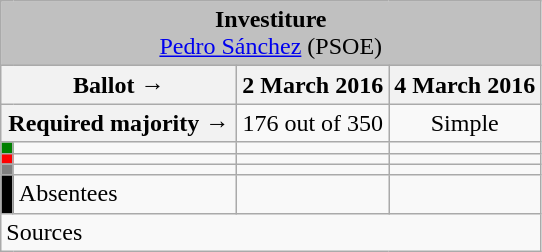<table class="wikitable" style="text-align:center;">
<tr>
<td colspan="4" align="center" bgcolor="#C0C0C0"><strong>Investiture</strong><br><a href='#'>Pedro Sánchez</a> (PSOE)</td>
</tr>
<tr>
<th colspan="2" width="150px">Ballot →</th>
<th>2 March 2016</th>
<th>4 March 2016</th>
</tr>
<tr>
<th colspan="2">Required majority →</th>
<td>176 out of 350 </td>
<td>Simple </td>
</tr>
<tr>
<th width="1px" style="background:green;"></th>
<td align="left"></td>
<td></td>
<td></td>
</tr>
<tr>
<th style="background:red;"></th>
<td align="left"></td>
<td></td>
<td></td>
</tr>
<tr>
<th style="background:gray;"></th>
<td align="left"></td>
<td></td>
<td></td>
</tr>
<tr>
<th style="background:black;"></th>
<td align="left"><span>Absentees</span></td>
<td></td>
<td></td>
</tr>
<tr>
<td align="left" colspan="4">Sources</td>
</tr>
</table>
